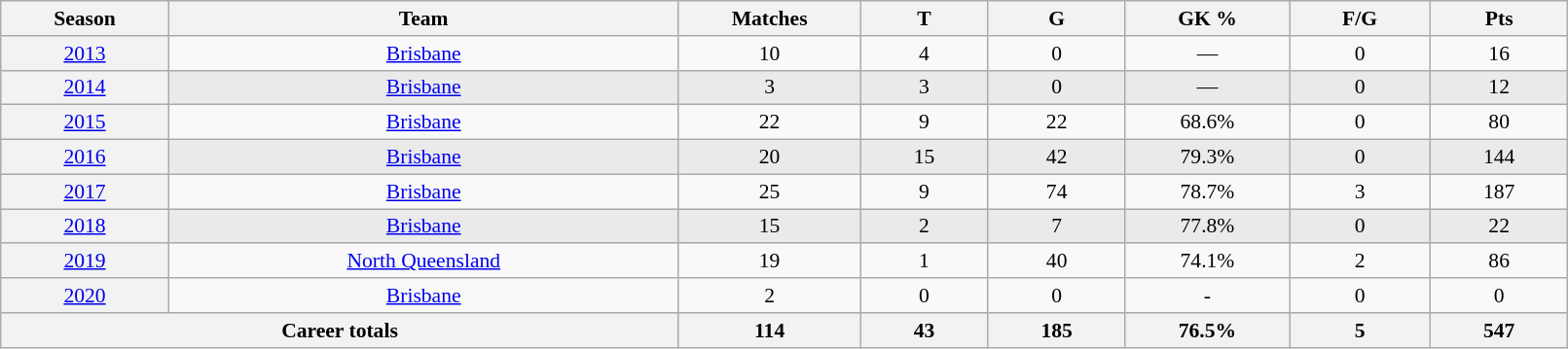<table class="wikitable sortable"  style="font-size:90%; text-align:center; width:85%;">
<tr>
<th width=2%>Season</th>
<th width=8%>Team</th>
<th width=2%>Matches</th>
<th width=2%>T</th>
<th width=2%>G</th>
<th width=2%>GK %</th>
<th width=2%>F/G</th>
<th width=2%>Pts</th>
</tr>
<tr>
<th scope="row" style="text-align:center; font-weight:normal"><a href='#'>2013</a></th>
<td style="text-align:center;"> <a href='#'>Brisbane</a></td>
<td>10</td>
<td>4</td>
<td>0</td>
<td>—</td>
<td>0</td>
<td>16</td>
</tr>
<tr style="background:#eaeaea;">
<th scope="row" style="text-align:center; font-weight:normal"><a href='#'>2014</a></th>
<td style="text-align:center;"> <a href='#'>Brisbane</a></td>
<td>3</td>
<td>3</td>
<td>0</td>
<td>—</td>
<td>0</td>
<td>12</td>
</tr>
<tr>
<th scope="row" style="text-align:center; font-weight:normal"><a href='#'>2015</a></th>
<td style="text-align:center;"> <a href='#'>Brisbane</a></td>
<td>22</td>
<td>9</td>
<td>22</td>
<td>68.6%</td>
<td>0</td>
<td>80</td>
</tr>
<tr style="background:#eaeaea;">
<th scope="row" style="text-align:center; font-weight:normal"><a href='#'>2016</a></th>
<td style="text-align:center;"> <a href='#'>Brisbane</a></td>
<td>20</td>
<td>15</td>
<td>42</td>
<td>79.3%</td>
<td>0</td>
<td>144</td>
</tr>
<tr>
<th scope="row" style="text-align:center; font-weight:normal"><a href='#'>2017</a></th>
<td style="text-align:center;"> <a href='#'>Brisbane</a></td>
<td>25</td>
<td>9</td>
<td>74</td>
<td>78.7%</td>
<td>3</td>
<td>187</td>
</tr>
<tr style="background:#eaeaea;">
<th scope="row" style="text-align:center; font-weight:normal"><a href='#'>2018</a></th>
<td style="text-align:center;"> <a href='#'>Brisbane</a></td>
<td>15</td>
<td>2</td>
<td>7</td>
<td>77.8%</td>
<td>0</td>
<td>22</td>
</tr>
<tr>
<th scope="row" style="text-align:center; font-weight:normal"><a href='#'>2019</a></th>
<td style="text-align:center;"> <a href='#'>North Queensland</a></td>
<td>19</td>
<td>1</td>
<td>40</td>
<td>74.1%</td>
<td>2</td>
<td>86</td>
</tr>
<tr>
<th scope="row" style="text-align:center; font-weight:normal"><a href='#'>2020</a></th>
<td style="text-align:center;"> <a href='#'>Brisbane</a></td>
<td>2</td>
<td>0</td>
<td>0</td>
<td>-</td>
<td>0</td>
<td>0</td>
</tr>
<tr class="sortbottom">
<th colspan=2>Career totals</th>
<th>114</th>
<th>43</th>
<th>185</th>
<th>76.5%</th>
<th>5</th>
<th>547</th>
</tr>
</table>
